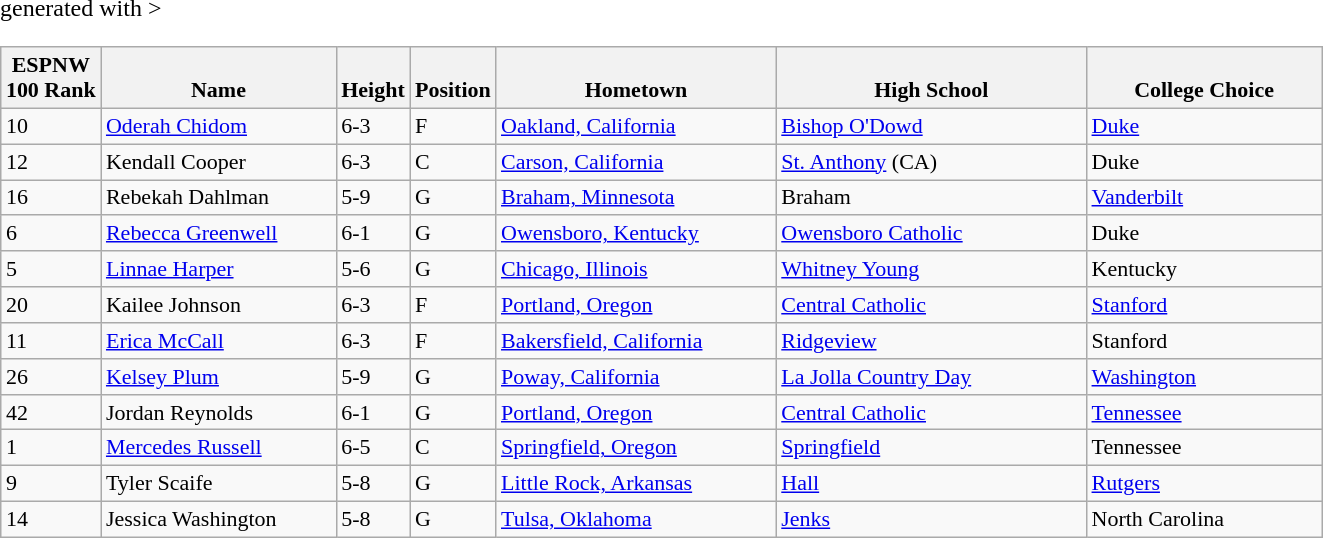<table class="wikitable sortable" <hiddentext>generated with >
<tr style="font-size:11pt"  valign="bottom">
<th>ESPNW<br>100 Rank</th>
<th width="150" height="15">Name</th>
<th width="36">Height</th>
<th width="44">Position</th>
<th width="180">Hometown</th>
<th width="200">High School</th>
<th width="150">College Choice</th>
</tr>
<tr style="font-size:11pt"  valign="bottom">
<td>10</td>
<td height="15"><a href='#'>Oderah Chidom</a></td>
<td>6-3</td>
<td>F</td>
<td><a href='#'>Oakland, California</a></td>
<td><a href='#'>Bishop O'Dowd</a></td>
<td><a href='#'>Duke</a></td>
</tr>
<tr style="font-size:11pt"  valign="bottom">
<td>12</td>
<td height="15">Kendall Cooper</td>
<td>6-3</td>
<td>C</td>
<td><a href='#'>Carson, California</a></td>
<td><a href='#'>St. Anthony</a> (CA)</td>
<td>Duke</td>
</tr>
<tr style="font-size:11pt"  valign="bottom">
<td>16</td>
<td height="15">Rebekah Dahlman</td>
<td>5-9</td>
<td>G</td>
<td><a href='#'>Braham, Minnesota</a></td>
<td>Braham</td>
<td><a href='#'>Vanderbilt</a></td>
</tr>
<tr style="font-size:11pt"  valign="bottom">
<td>6</td>
<td height="15"><a href='#'>Rebecca Greenwell</a></td>
<td>6-1</td>
<td>G</td>
<td><a href='#'>Owensboro, Kentucky</a></td>
<td><a href='#'>Owensboro Catholic</a></td>
<td>Duke</td>
</tr>
<tr style="font-size:11pt"  valign="bottom">
<td>5</td>
<td height="15"><a href='#'>Linnae Harper</a></td>
<td>5-6</td>
<td>G</td>
<td><a href='#'>Chicago, Illinois</a></td>
<td><a href='#'>Whitney Young</a></td>
<td>Kentucky</td>
</tr>
<tr style="font-size:11pt"  valign="bottom">
<td>20</td>
<td height="15">Kailee Johnson</td>
<td>6-3</td>
<td>F</td>
<td><a href='#'>Portland, Oregon</a></td>
<td><a href='#'>Central Catholic</a></td>
<td><a href='#'>Stanford</a></td>
</tr>
<tr style="font-size:11pt"  valign="bottom">
<td>11</td>
<td height="15"><a href='#'>Erica McCall</a></td>
<td>6-3</td>
<td>F</td>
<td><a href='#'>Bakersfield, California</a></td>
<td><a href='#'>Ridgeview</a></td>
<td>Stanford</td>
</tr>
<tr style="font-size:11pt"  valign="bottom">
<td>26</td>
<td height="15"><a href='#'>Kelsey Plum</a></td>
<td>5-9</td>
<td>G</td>
<td><a href='#'>Poway, California</a></td>
<td><a href='#'>La Jolla Country Day</a></td>
<td><a href='#'>Washington</a></td>
</tr>
<tr style="font-size:11pt"  valign="bottom">
<td>42</td>
<td height="15">Jordan Reynolds</td>
<td>6-1</td>
<td>G</td>
<td><a href='#'>Portland, Oregon</a></td>
<td><a href='#'>Central Catholic</a></td>
<td><a href='#'>Tennessee</a></td>
</tr>
<tr style="font-size:11pt"  valign="bottom">
<td>1</td>
<td height="15"><a href='#'>Mercedes Russell</a></td>
<td>6-5</td>
<td>C</td>
<td><a href='#'>Springfield, Oregon</a></td>
<td><a href='#'>Springfield</a></td>
<td>Tennessee</td>
</tr>
<tr style="font-size:11pt"  valign="bottom">
<td>9</td>
<td height="15">Tyler Scaife</td>
<td>5-8</td>
<td>G</td>
<td><a href='#'>Little Rock, Arkansas</a></td>
<td><a href='#'>Hall</a></td>
<td><a href='#'>Rutgers</a></td>
</tr>
<tr style="font-size:11pt"  valign="bottom">
<td>14</td>
<td height="15">Jessica Washington</td>
<td>5-8</td>
<td>G</td>
<td><a href='#'>Tulsa, Oklahoma</a></td>
<td><a href='#'>Jenks</a></td>
<td>North Carolina</td>
</tr>
</table>
